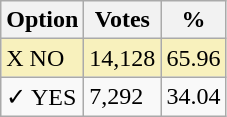<table class="wikitable">
<tr>
<th>Option</th>
<th>Votes</th>
<th>%</th>
</tr>
<tr>
<td style=background:#f8f1bd>X NO</td>
<td style=background:#f8f1bd>14,128</td>
<td style=background:#f8f1bd>65.96</td>
</tr>
<tr>
<td>✓ YES</td>
<td>7,292</td>
<td>34.04</td>
</tr>
</table>
